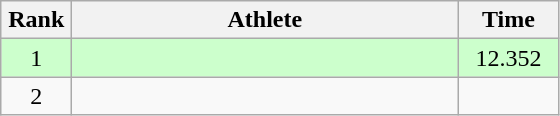<table class=wikitable style="text-align:center">
<tr>
<th width=40>Rank</th>
<th width=250>Athlete</th>
<th width=60>Time</th>
</tr>
<tr bgcolor="ccffcc">
<td>1</td>
<td align=left></td>
<td>12.352</td>
</tr>
<tr>
<td>2</td>
<td align=left></td>
<td></td>
</tr>
</table>
